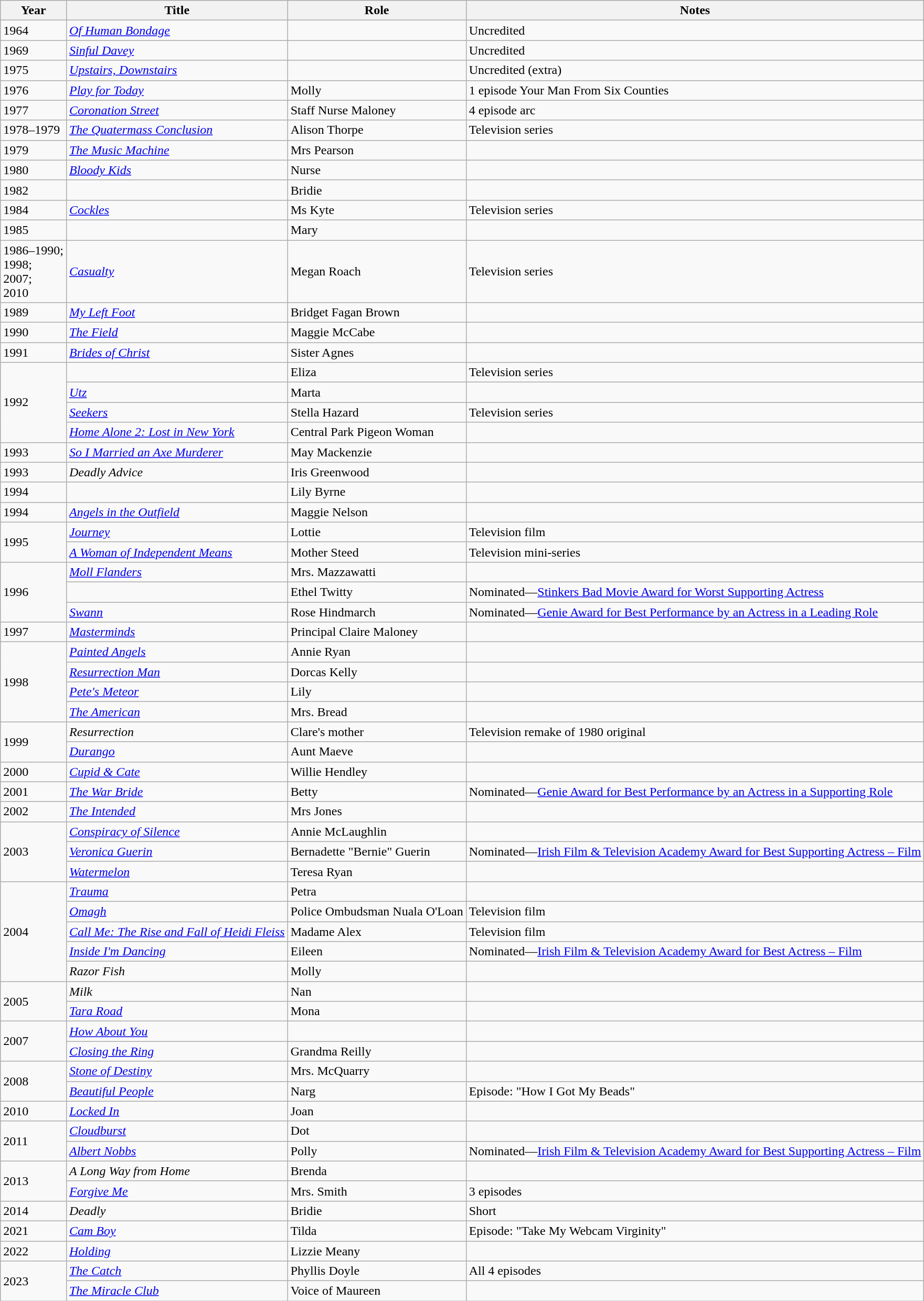<table class="wikitable sortable">
<tr>
<th>Year</th>
<th>Title</th>
<th>Role</th>
<th class="unsortable">Notes</th>
</tr>
<tr>
<td>1964</td>
<td><em><a href='#'>Of Human Bondage</a></em></td>
<td></td>
<td>Uncredited</td>
</tr>
<tr>
<td>1969</td>
<td><em><a href='#'>Sinful Davey</a></em></td>
<td></td>
<td>Uncredited</td>
</tr>
<tr>
<td>1975</td>
<td><em><a href='#'>Upstairs, Downstairs</a></em></td>
<td></td>
<td>Uncredited (extra)</td>
</tr>
<tr>
<td>1976</td>
<td><em><a href='#'>Play for Today</a></em></td>
<td>Molly</td>
<td>1 episode Your Man From Six Counties</td>
</tr>
<tr>
<td>1977</td>
<td><em><a href='#'>Coronation Street</a></em></td>
<td>Staff Nurse Maloney</td>
<td>4 episode arc</td>
</tr>
<tr>
<td>1978–1979</td>
<td><em><a href='#'>The Quatermass Conclusion</a></em></td>
<td>Alison Thorpe</td>
<td>Television series</td>
</tr>
<tr>
<td>1979</td>
<td><em><a href='#'>The Music Machine</a></em></td>
<td>Mrs Pearson</td>
<td></td>
</tr>
<tr>
<td>1980</td>
<td><em><a href='#'>Bloody Kids</a></em></td>
<td>Nurse</td>
<td></td>
</tr>
<tr>
<td>1982</td>
<td><em></em></td>
<td>Bridie</td>
<td></td>
</tr>
<tr>
<td>1984</td>
<td><em><a href='#'>Cockles</a></em></td>
<td>Ms Kyte</td>
<td>Television series</td>
</tr>
<tr>
<td>1985</td>
<td><em></em></td>
<td>Mary</td>
<td></td>
</tr>
<tr>
<td>1986–1990; <br> 1998; <br> 2007; <br> 2010</td>
<td><em><a href='#'>Casualty</a></em></td>
<td>Megan Roach</td>
<td>Television series</td>
</tr>
<tr>
<td>1989</td>
<td><em><a href='#'>My Left Foot</a></em></td>
<td>Bridget Fagan Brown</td>
<td></td>
</tr>
<tr>
<td>1990</td>
<td><em><a href='#'>The Field</a></em></td>
<td>Maggie McCabe</td>
<td></td>
</tr>
<tr>
<td>1991</td>
<td><em><a href='#'>Brides of Christ</a></em></td>
<td>Sister Agnes</td>
<td></td>
</tr>
<tr>
<td rowspan=4>1992</td>
<td><em></em></td>
<td>Eliza</td>
<td>Television series</td>
</tr>
<tr>
<td><em><a href='#'>Utz</a></em></td>
<td>Marta</td>
<td></td>
</tr>
<tr>
<td><em><a href='#'>Seekers</a></em></td>
<td>Stella Hazard</td>
<td>Television series</td>
</tr>
<tr>
<td><em><a href='#'>Home Alone 2: Lost in New York</a></em></td>
<td>Central Park Pigeon Woman</td>
<td></td>
</tr>
<tr>
<td>1993</td>
<td><em><a href='#'>So I Married an Axe Murderer</a></em></td>
<td>May Mackenzie</td>
<td></td>
</tr>
<tr>
<td>1993</td>
<td><em>Deadly Advice</em></td>
<td>Iris Greenwood</td>
<td></td>
</tr>
<tr>
<td>1994</td>
<td><em></em></td>
<td>Lily Byrne</td>
<td></td>
</tr>
<tr>
<td>1994</td>
<td><em><a href='#'>Angels in the Outfield</a></em></td>
<td>Maggie Nelson</td>
<td></td>
</tr>
<tr>
<td rowspan="2">1995</td>
<td><em><a href='#'>Journey</a></em></td>
<td>Lottie</td>
<td>Television film</td>
</tr>
<tr>
<td><em><a href='#'>A Woman of Independent Means</a></em></td>
<td>Mother Steed</td>
<td>Television mini-series</td>
</tr>
<tr>
<td rowspan="3">1996</td>
<td><em><a href='#'>Moll Flanders</a></em></td>
<td>Mrs. Mazzawatti</td>
<td></td>
</tr>
<tr>
<td><em></em></td>
<td>Ethel Twitty</td>
<td>Nominated—<a href='#'>Stinkers Bad Movie Award for Worst Supporting Actress</a></td>
</tr>
<tr>
<td><em><a href='#'>Swann</a></em></td>
<td>Rose Hindmarch</td>
<td>Nominated—<a href='#'>Genie Award for Best Performance by an Actress in a Leading Role</a></td>
</tr>
<tr>
<td>1997</td>
<td><em><a href='#'>Masterminds</a></em></td>
<td>Principal Claire Maloney</td>
<td></td>
</tr>
<tr>
<td rowspan="4">1998</td>
<td><em><a href='#'>Painted Angels</a></em></td>
<td>Annie Ryan</td>
<td></td>
</tr>
<tr>
<td><em><a href='#'>Resurrection Man</a></em></td>
<td>Dorcas Kelly</td>
<td></td>
</tr>
<tr>
<td><em><a href='#'>Pete's Meteor</a></em></td>
<td>Lily</td>
<td></td>
</tr>
<tr>
<td><em><a href='#'>The American</a></em></td>
<td>Mrs. Bread</td>
<td></td>
</tr>
<tr>
<td rowspan="2">1999</td>
<td><em>Resurrection</em></td>
<td>Clare's mother</td>
<td>Television remake of 1980 original</td>
</tr>
<tr>
<td><em><a href='#'>Durango</a></em></td>
<td>Aunt Maeve</td>
<td></td>
</tr>
<tr>
<td>2000</td>
<td><em><a href='#'>Cupid & Cate</a></em></td>
<td>Willie Hendley</td>
<td></td>
</tr>
<tr>
<td>2001</td>
<td><em><a href='#'>The War Bride</a></em></td>
<td>Betty</td>
<td>Nominated—<a href='#'>Genie Award for Best Performance by an Actress in a Supporting Role</a></td>
</tr>
<tr>
<td>2002</td>
<td><em><a href='#'>The Intended</a></em></td>
<td>Mrs Jones</td>
<td></td>
</tr>
<tr>
<td rowspan="3">2003</td>
<td><em><a href='#'>Conspiracy of Silence</a></em></td>
<td>Annie McLaughlin</td>
<td></td>
</tr>
<tr>
<td><em><a href='#'>Veronica Guerin</a></em></td>
<td>Bernadette "Bernie" Guerin</td>
<td>Nominated—<a href='#'>Irish Film & Television Academy Award for Best Supporting Actress – Film</a></td>
</tr>
<tr>
<td><em><a href='#'>Watermelon</a></em></td>
<td>Teresa Ryan</td>
<td></td>
</tr>
<tr>
<td rowspan="5">2004</td>
<td><em><a href='#'>Trauma</a></em></td>
<td>Petra</td>
<td></td>
</tr>
<tr>
<td><em><a href='#'>Omagh</a></em></td>
<td>Police Ombudsman Nuala O'Loan</td>
<td>Television film</td>
</tr>
<tr>
<td><em><a href='#'>Call Me: The Rise and Fall of Heidi Fleiss</a></em></td>
<td>Madame Alex</td>
<td>Television film</td>
</tr>
<tr>
<td><em><a href='#'>Inside I'm Dancing</a></em></td>
<td>Eileen</td>
<td>Nominated—<a href='#'>Irish Film & Television Academy Award for Best Actress – Film</a></td>
</tr>
<tr>
<td><em>Razor Fish</em></td>
<td>Molly</td>
<td></td>
</tr>
<tr>
<td rowspan="2">2005</td>
<td><em>Milk</em></td>
<td>Nan</td>
<td></td>
</tr>
<tr>
<td><em><a href='#'>Tara Road</a></em></td>
<td>Mona</td>
<td></td>
</tr>
<tr>
<td rowspan="2">2007</td>
<td><em><a href='#'>How About You</a></em></td>
<td></td>
<td></td>
</tr>
<tr>
<td><em><a href='#'>Closing the Ring</a></em></td>
<td>Grandma Reilly</td>
<td></td>
</tr>
<tr>
<td rowspan="2">2008</td>
<td><em><a href='#'>Stone of Destiny</a></em></td>
<td>Mrs. McQuarry</td>
<td></td>
</tr>
<tr>
<td><em><a href='#'>Beautiful People</a></em></td>
<td>Narg</td>
<td>Episode: "How I Got My Beads"</td>
</tr>
<tr>
<td>2010</td>
<td><em><a href='#'>Locked In</a></em></td>
<td>Joan</td>
<td></td>
</tr>
<tr>
<td rowspan="2">2011</td>
<td><em><a href='#'>Cloudburst</a></em></td>
<td>Dot</td>
<td></td>
</tr>
<tr>
<td><em><a href='#'>Albert Nobbs</a></em></td>
<td>Polly</td>
<td>Nominated—<a href='#'>Irish Film & Television Academy Award for Best Supporting Actress – Film</a></td>
</tr>
<tr>
<td rowspan="2">2013</td>
<td><em>A Long Way from Home</em></td>
<td>Brenda</td>
<td></td>
</tr>
<tr>
<td><em><a href='#'>Forgive Me</a></em></td>
<td>Mrs. Smith</td>
<td>3 episodes</td>
</tr>
<tr>
<td>2014</td>
<td><em>Deadly</em></td>
<td>Bridie</td>
<td>Short</td>
</tr>
<tr>
<td>2021</td>
<td><em><a href='#'>Cam Boy</a></em></td>
<td>Tilda</td>
<td>Episode: "Take My Webcam Virginity"</td>
</tr>
<tr>
<td>2022</td>
<td><em><a href='#'>Holding</a></em></td>
<td>Lizzie Meany</td>
<td></td>
</tr>
<tr>
<td rowspan="2">2023</td>
<td><em><a href='#'>The Catch</a></em> </td>
<td>Phyllis Doyle </td>
<td>All 4 episodes </td>
</tr>
<tr>
<td><em><a href='#'>The Miracle Club</a></em></td>
<td>Voice of Maureen</td>
<td></td>
</tr>
</table>
